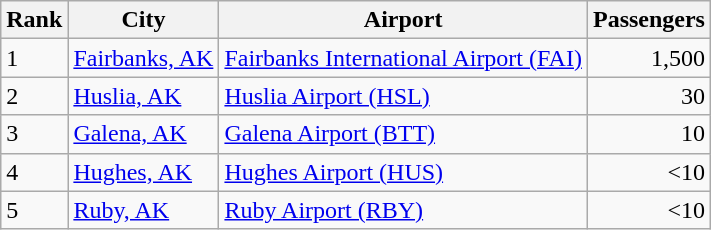<table class="wikitable">
<tr>
<th>Rank</th>
<th>City</th>
<th>Airport</th>
<th>Passengers</th>
</tr>
<tr>
<td>1</td>
<td><a href='#'>Fairbanks, AK</a></td>
<td><a href='#'>Fairbanks International Airport (FAI)</a></td>
<td align="right">1,500</td>
</tr>
<tr>
<td>2</td>
<td><a href='#'>Huslia, AK</a></td>
<td><a href='#'>Huslia Airport (HSL)</a></td>
<td align="right">30</td>
</tr>
<tr>
<td>3</td>
<td><a href='#'>Galena, AK</a></td>
<td><a href='#'>Galena Airport (BTT)</a></td>
<td align="right">10</td>
</tr>
<tr>
<td>4</td>
<td><a href='#'>Hughes, AK</a></td>
<td><a href='#'>Hughes Airport (HUS)</a></td>
<td align=right><10</td>
</tr>
<tr>
<td>5</td>
<td><a href='#'>Ruby, AK</a></td>
<td><a href='#'>Ruby Airport (RBY)</a></td>
<td align=right><10</td>
</tr>
</table>
